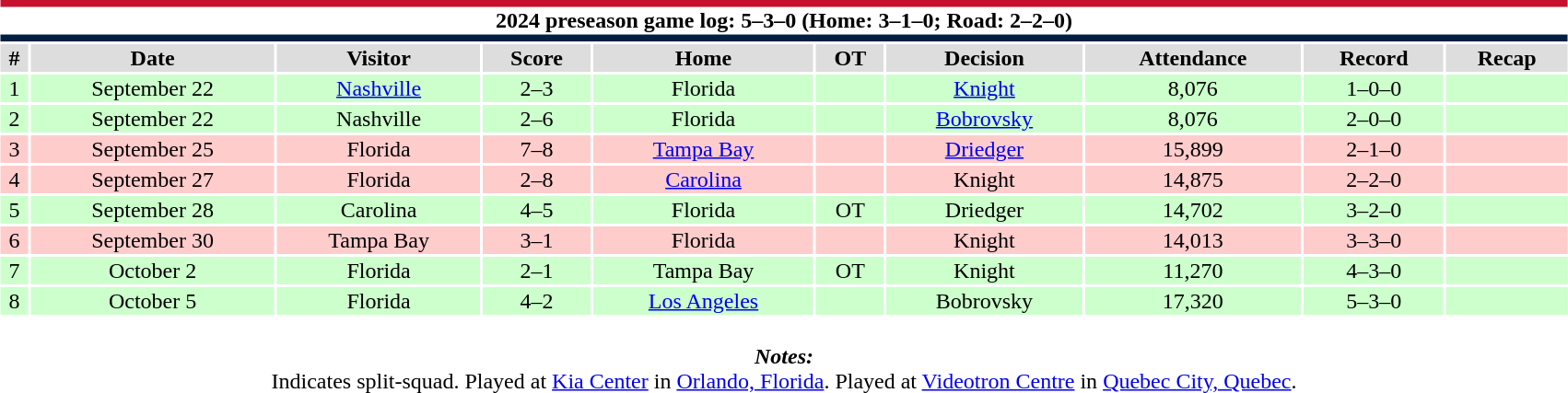<table class="toccolours collapsible collapsed" style="width:90%; clear:both; margin:1.5em auto; text-align:center;">
<tr>
<th colspan="10" style="background:#FFFFFF; border-top:#C8102E 5px solid; border-bottom:#041E42 5px solid;">2024 preseason game log: 5–3–0 (Home: 3–1–0; Road: 2–2–0)</th>
</tr>
<tr style="background:#ddd;">
<th>#</th>
<th>Date</th>
<th>Visitor</th>
<th>Score</th>
<th>Home</th>
<th>OT</th>
<th>Decision</th>
<th>Attendance</th>
<th>Record</th>
<th>Recap</th>
</tr>
<tr style="background:#cfc;">
<td>1 </td>
<td>September 22</td>
<td><a href='#'>Nashville</a></td>
<td>2–3</td>
<td>Florida</td>
<td></td>
<td><a href='#'>Knight</a></td>
<td>8,076</td>
<td>1–0–0</td>
<td></td>
</tr>
<tr style="background:#cfc;">
<td>2 </td>
<td>September 22</td>
<td>Nashville</td>
<td>2–6</td>
<td>Florida</td>
<td></td>
<td><a href='#'>Bobrovsky</a></td>
<td>8,076</td>
<td>2–0–0</td>
<td></td>
</tr>
<tr style="background:#fcc;">
<td>3 </td>
<td>September 25</td>
<td>Florida</td>
<td>7–8</td>
<td><a href='#'>Tampa Bay</a></td>
<td></td>
<td><a href='#'>Driedger</a></td>
<td>15,899</td>
<td>2–1–0</td>
<td></td>
</tr>
<tr style="background:#fcc;">
<td>4</td>
<td>September 27</td>
<td>Florida</td>
<td>2–8</td>
<td><a href='#'>Carolina</a></td>
<td></td>
<td>Knight</td>
<td>14,875</td>
<td>2–2–0</td>
<td></td>
</tr>
<tr style="background:#cfc;">
<td>5</td>
<td>September 28</td>
<td>Carolina</td>
<td>4–5</td>
<td>Florida</td>
<td>OT</td>
<td>Driedger</td>
<td>14,702</td>
<td>3–2–0</td>
<td></td>
</tr>
<tr style="background:#fcc;">
<td>6</td>
<td>September 30</td>
<td>Tampa Bay</td>
<td>3–1</td>
<td>Florida</td>
<td></td>
<td>Knight</td>
<td>14,013</td>
<td>3–3–0</td>
<td></td>
</tr>
<tr style="background:#cfc;">
<td>7</td>
<td>October 2</td>
<td>Florida</td>
<td>2–1</td>
<td>Tampa Bay</td>
<td>OT</td>
<td>Knight</td>
<td>11,270</td>
<td>4–3–0</td>
<td></td>
</tr>
<tr style="background:#cfc;">
<td>8 </td>
<td>October 5</td>
<td>Florida</td>
<td>4–2</td>
<td><a href='#'>Los Angeles</a></td>
<td></td>
<td>Bobrovsky</td>
<td>17,320</td>
<td>5–3–0</td>
<td></td>
</tr>
<tr>
<td colspan="10" style="text-align:center;"><br><strong><em>Notes:</em></strong><br>
 Indicates split-squad.
 Played at <a href='#'>Kia Center</a> in <a href='#'>Orlando, Florida</a>.
 Played at <a href='#'>Videotron Centre</a> in <a href='#'>Quebec City, Quebec</a>.</td>
</tr>
</table>
